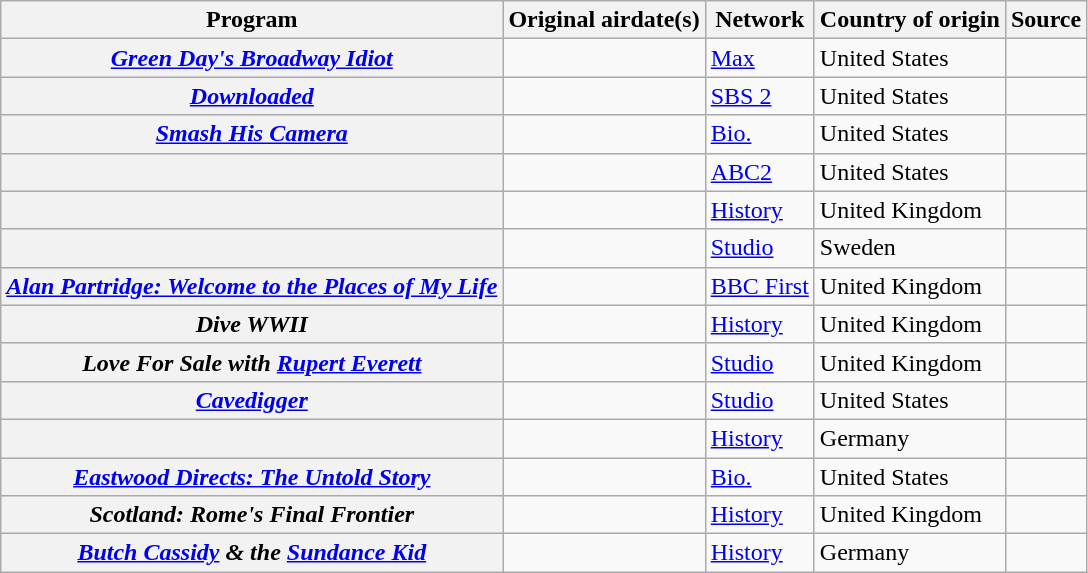<table class="wikitable plainrowheaders sortable" style="text-align:left">
<tr>
<th>Program</th>
<th>Original airdate(s)</th>
<th>Network</th>
<th>Country of origin</th>
<th class="unsortable">Source</th>
</tr>
<tr>
<th scope="row"><em><a href='#'>Green Day's Broadway Idiot</a></em></th>
<td align=center></td>
<td><a href='#'>Max</a></td>
<td>United States</td>
<td align=center></td>
</tr>
<tr>
<th scope="row"><em><a href='#'>Downloaded</a></em></th>
<td align=center></td>
<td><a href='#'>SBS 2</a></td>
<td>United States</td>
<td align=center></td>
</tr>
<tr>
<th scope="row"><em><a href='#'>Smash His Camera</a></em></th>
<td align=center></td>
<td><a href='#'>Bio.</a></td>
<td>United States</td>
<td align=center></td>
</tr>
<tr>
<th scope="row"><em></em></th>
<td align=center></td>
<td><a href='#'>ABC2</a></td>
<td>United States</td>
<td align=center></td>
</tr>
<tr>
<th scope="row"><em></em></th>
<td align=center></td>
<td><a href='#'>History</a></td>
<td>United Kingdom</td>
<td align=center></td>
</tr>
<tr>
<th scope="row"><em></em></th>
<td align=center></td>
<td><a href='#'>Studio</a></td>
<td>Sweden</td>
<td align=center></td>
</tr>
<tr>
<th scope="row"><em><a href='#'>Alan Partridge: Welcome to the Places of My Life</a></em></th>
<td align=center></td>
<td><a href='#'>BBC First</a></td>
<td>United Kingdom</td>
<td align=center></td>
</tr>
<tr>
<th scope="row"><em>Dive WWII</em></th>
<td align=center></td>
<td><a href='#'>History</a></td>
<td>United Kingdom</td>
<td align=center></td>
</tr>
<tr>
<th scope="row"><em>Love For Sale with <a href='#'>Rupert Everett</a></em></th>
<td align=center></td>
<td><a href='#'>Studio</a></td>
<td>United Kingdom</td>
<td align=center></td>
</tr>
<tr>
<th scope="row"><em><a href='#'>Cavedigger</a></em></th>
<td align=center></td>
<td><a href='#'>Studio</a></td>
<td>United States</td>
<td align=center></td>
</tr>
<tr>
<th scope="row"><em></em></th>
<td align=center></td>
<td><a href='#'>History</a></td>
<td>Germany</td>
<td align=center></td>
</tr>
<tr>
<th scope="row"><em><a href='#'>Eastwood Directs: The Untold Story</a></em></th>
<td align=center></td>
<td><a href='#'>Bio.</a></td>
<td>United States</td>
<td align=center></td>
</tr>
<tr>
<th scope="row"><em>Scotland: Rome's Final Frontier</em></th>
<td align=center></td>
<td><a href='#'>History</a></td>
<td>United Kingdom</td>
<td align=center></td>
</tr>
<tr>
<th scope="row"><em><a href='#'>Butch Cassidy</a> & the <a href='#'>Sundance Kid</a></em></th>
<td align=center></td>
<td><a href='#'>History</a></td>
<td>Germany</td>
<td align=center></td>
</tr>
</table>
